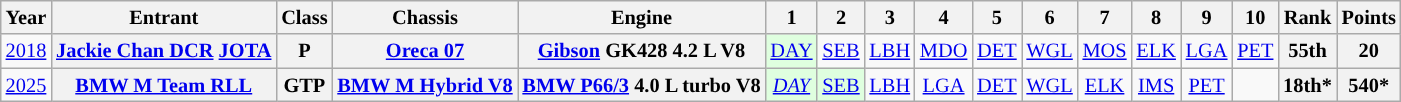<table class="wikitable" style="text-align:center; font-size:85%">
<tr>
<th>Year</th>
<th>Entrant</th>
<th>Class</th>
<th>Chassis</th>
<th>Engine</th>
<th>1</th>
<th>2</th>
<th>3</th>
<th>4</th>
<th>5</th>
<th>6</th>
<th>7</th>
<th>8</th>
<th>9</th>
<th>10</th>
<th>Rank</th>
<th>Points</th>
</tr>
<tr>
<td><a href='#'>2018</a></td>
<th nowrap><a href='#'>Jackie Chan DCR</a> <a href='#'>JOTA</a></th>
<th>P</th>
<th nowrap><a href='#'>Oreca 07</a></th>
<th nowrap><a href='#'>Gibson</a> GK428 4.2 L V8</th>
<td style="background:#DFFFDF;"><a href='#'>DAY</a><br></td>
<td><a href='#'>SEB</a></td>
<td><a href='#'>LBH</a></td>
<td><a href='#'>MDO</a></td>
<td><a href='#'>DET</a></td>
<td><a href='#'>WGL</a></td>
<td><a href='#'>MOS</a></td>
<td><a href='#'>ELK</a></td>
<td><a href='#'>LGA</a></td>
<td><a href='#'>PET</a></td>
<th>55th</th>
<th>20</th>
</tr>
<tr>
<td><a href='#'>2025</a></td>
<th><a href='#'>BMW M Team RLL</a></th>
<th>GTP</th>
<th><a href='#'>BMW M Hybrid V8</a></th>
<th><a href='#'>BMW P66/3</a> 4.0 L turbo V8</th>
<td style="background:#DFFFDF;"><em><a href='#'>DAY</a></em><br></td>
<td style="background:#DFFFDF;"><a href='#'>SEB</a><br></td>
<td><a href='#'>LBH</a></td>
<td><a href='#'>LGA</a></td>
<td><a href='#'>DET</a></td>
<td><a href='#'>WGL</a></td>
<td><a href='#'>ELK</a></td>
<td><a href='#'>IMS</a></td>
<td><a href='#'>PET</a></td>
<td></td>
<th>18th*</th>
<th>540*</th>
</tr>
</table>
